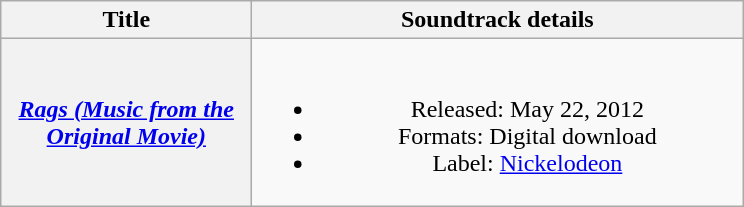<table class="wikitable plainrowheaders" style="text-align:center;">
<tr>
<th scope="col" style="width:10em;">Title</th>
<th scope="col" style="width:20em;">Soundtrack details</th>
</tr>
<tr>
<th scope="row"><em><a href='#'>Rags (Music from the Original Movie)</a></em></th>
<td><br><ul><li>Released: May 22, 2012</li><li>Formats: Digital download</li><li>Label: <a href='#'>Nickelodeon</a></li></ul></td>
</tr>
</table>
